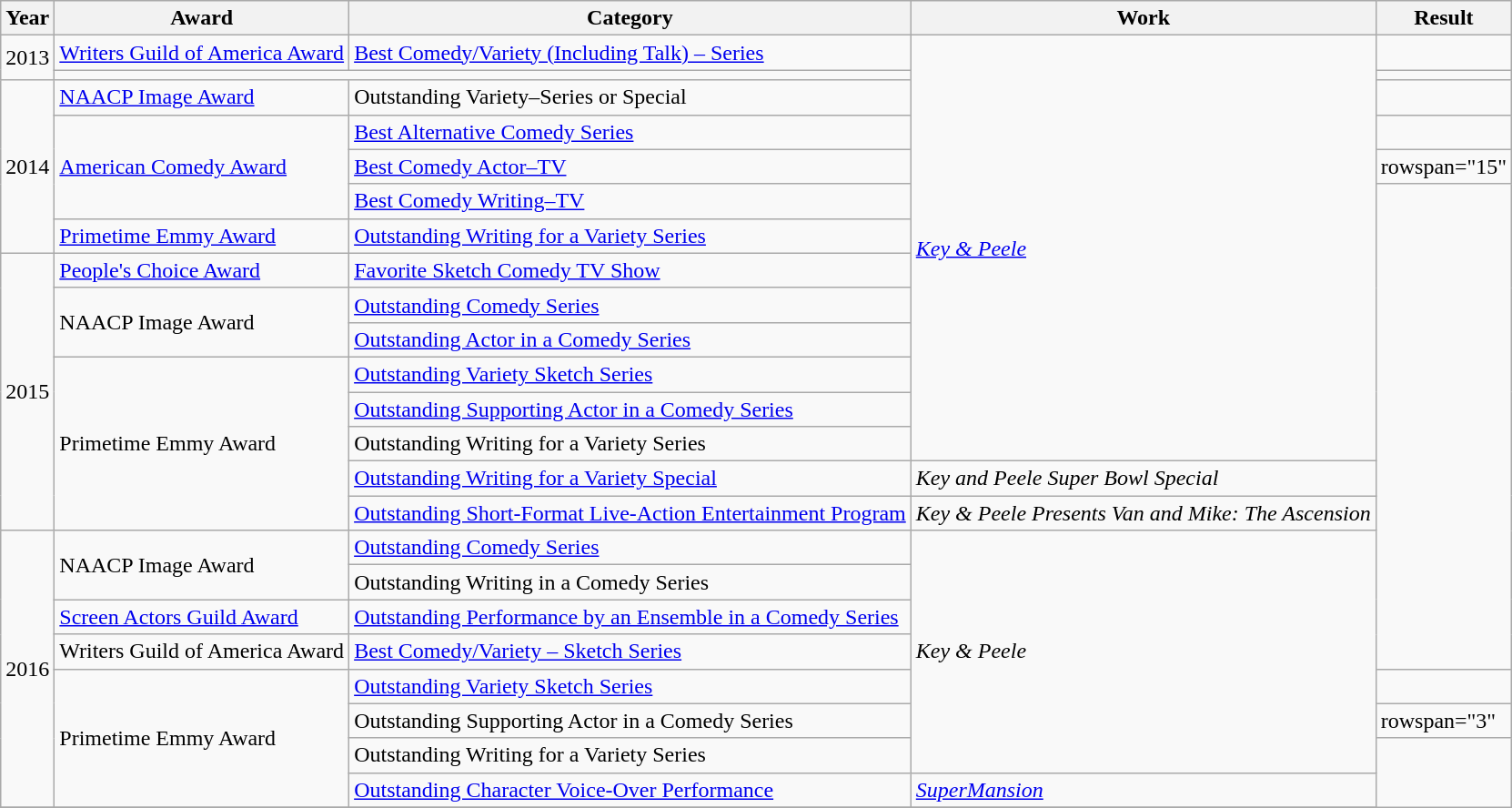<table class="wikitable sortable">
<tr>
<th>Year</th>
<th>Award</th>
<th>Category</th>
<th>Work</th>
<th>Result</th>
</tr>
<tr>
<td rowspan="2">2013</td>
<td><a href='#'>Writers Guild of America Award</a></td>
<td><a href='#'>Best Comedy/Variety (Including Talk) – Series</a></td>
<td rowspan="13"><em><a href='#'>Key & Peele</a></em></td>
<td></td>
</tr>
<tr>
<td colspan=2></td>
<td></td>
</tr>
<tr>
<td rowspan="5">2014</td>
<td><a href='#'>NAACP Image Award</a></td>
<td>Outstanding Variety–Series or Special</td>
<td></td>
</tr>
<tr>
<td rowspan="3"><a href='#'>American Comedy Award</a></td>
<td><a href='#'>Best Alternative Comedy Series</a></td>
<td></td>
</tr>
<tr>
<td><a href='#'>Best Comedy Actor–TV</a></td>
<td>rowspan="15" </td>
</tr>
<tr>
<td><a href='#'>Best Comedy Writing–TV</a></td>
</tr>
<tr>
<td><a href='#'>Primetime Emmy Award</a></td>
<td><a href='#'>Outstanding Writing for a Variety Series</a></td>
</tr>
<tr>
<td rowspan="8">2015</td>
<td><a href='#'>People's Choice Award</a></td>
<td><a href='#'>Favorite Sketch Comedy TV Show</a></td>
</tr>
<tr>
<td rowspan="2">NAACP Image Award</td>
<td><a href='#'>Outstanding Comedy Series</a></td>
</tr>
<tr>
<td><a href='#'>Outstanding Actor in a Comedy Series</a></td>
</tr>
<tr>
<td rowspan="5">Primetime Emmy Award</td>
<td><a href='#'>Outstanding Variety Sketch Series</a></td>
</tr>
<tr>
<td><a href='#'>Outstanding Supporting Actor in a Comedy Series</a></td>
</tr>
<tr>
<td>Outstanding Writing for a Variety Series</td>
</tr>
<tr>
<td><a href='#'>Outstanding Writing for a Variety Special</a></td>
<td><em>Key and Peele Super Bowl Special</em></td>
</tr>
<tr>
<td><a href='#'>Outstanding Short-Format Live-Action Entertainment Program</a></td>
<td><em>Key & Peele Presents Van and Mike: The Ascension</em></td>
</tr>
<tr>
<td rowspan="8">2016</td>
<td rowspan="2">NAACP Image Award</td>
<td><a href='#'>Outstanding Comedy Series</a></td>
<td rowspan="7"><em>Key & Peele</em></td>
</tr>
<tr>
<td>Outstanding Writing in a Comedy Series</td>
</tr>
<tr>
<td><a href='#'>Screen Actors Guild Award</a></td>
<td><a href='#'>Outstanding Performance by an Ensemble in a Comedy Series</a></td>
</tr>
<tr>
<td>Writers Guild of America Award</td>
<td><a href='#'>Best Comedy/Variety – Sketch Series</a></td>
</tr>
<tr>
<td rowspan="4">Primetime Emmy Award</td>
<td><a href='#'>Outstanding Variety Sketch Series</a></td>
<td></td>
</tr>
<tr>
<td>Outstanding Supporting Actor in a Comedy Series</td>
<td>rowspan="3" </td>
</tr>
<tr>
<td>Outstanding Writing for a Variety Series</td>
</tr>
<tr>
<td><a href='#'>Outstanding Character Voice-Over Performance</a></td>
<td><em><a href='#'>SuperMansion</a></em></td>
</tr>
<tr>
</tr>
</table>
